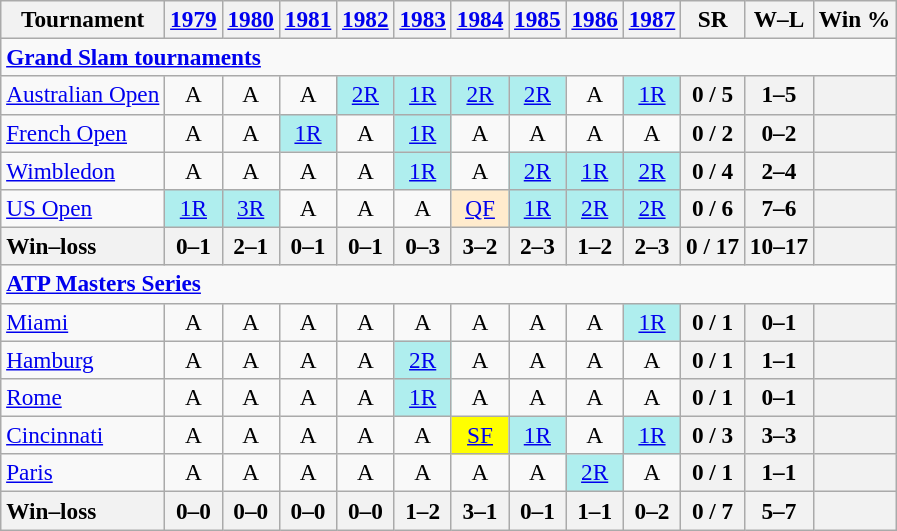<table class=wikitable style=text-align:center;font-size:97%>
<tr>
<th>Tournament</th>
<th><a href='#'>1979</a></th>
<th><a href='#'>1980</a></th>
<th><a href='#'>1981</a></th>
<th><a href='#'>1982</a></th>
<th><a href='#'>1983</a></th>
<th><a href='#'>1984</a></th>
<th><a href='#'>1985</a></th>
<th><a href='#'>1986</a></th>
<th><a href='#'>1987</a></th>
<th>SR</th>
<th>W–L</th>
<th>Win %</th>
</tr>
<tr>
<td colspan=23 align=left><strong><a href='#'>Grand Slam tournaments</a></strong></td>
</tr>
<tr>
<td align=left><a href='#'>Australian Open</a></td>
<td>A</td>
<td>A</td>
<td>A</td>
<td bgcolor=afeeee><a href='#'>2R</a></td>
<td bgcolor=afeeee><a href='#'>1R</a></td>
<td bgcolor=afeeee><a href='#'>2R</a></td>
<td bgcolor=afeeee><a href='#'>2R</a></td>
<td>A</td>
<td bgcolor=afeeee><a href='#'>1R</a></td>
<th>0 / 5</th>
<th>1–5</th>
<th></th>
</tr>
<tr>
<td align=left><a href='#'>French Open</a></td>
<td>A</td>
<td>A</td>
<td bgcolor=afeeee><a href='#'>1R</a></td>
<td>A</td>
<td bgcolor=afeeee><a href='#'>1R</a></td>
<td>A</td>
<td>A</td>
<td>A</td>
<td>A</td>
<th>0 / 2</th>
<th>0–2</th>
<th></th>
</tr>
<tr>
<td align=left><a href='#'>Wimbledon</a></td>
<td>A</td>
<td>A</td>
<td>A</td>
<td>A</td>
<td bgcolor=afeeee><a href='#'>1R</a></td>
<td>A</td>
<td bgcolor=afeeee><a href='#'>2R</a></td>
<td bgcolor=afeeee><a href='#'>1R</a></td>
<td bgcolor=afeeee><a href='#'>2R</a></td>
<th>0 / 4</th>
<th>2–4</th>
<th></th>
</tr>
<tr>
<td align=left><a href='#'>US Open</a></td>
<td bgcolor=afeeee><a href='#'>1R</a></td>
<td bgcolor=afeeee><a href='#'>3R</a></td>
<td>A</td>
<td>A</td>
<td>A</td>
<td bgcolor=ffebcd><a href='#'>QF</a></td>
<td bgcolor=afeeee><a href='#'>1R</a></td>
<td bgcolor=afeeee><a href='#'>2R</a></td>
<td bgcolor=afeeee><a href='#'>2R</a></td>
<th>0 / 6</th>
<th>7–6</th>
<th></th>
</tr>
<tr>
<th style=text-align:left>Win–loss</th>
<th>0–1</th>
<th>2–1</th>
<th>0–1</th>
<th>0–1</th>
<th>0–3</th>
<th>3–2</th>
<th>2–3</th>
<th>1–2</th>
<th>2–3</th>
<th>0 / 17</th>
<th>10–17</th>
<th></th>
</tr>
<tr>
<td colspan=23 align=left><strong><a href='#'>ATP Masters Series</a></strong></td>
</tr>
<tr>
<td align=left><a href='#'>Miami</a></td>
<td>A</td>
<td>A</td>
<td>A</td>
<td>A</td>
<td>A</td>
<td>A</td>
<td>A</td>
<td>A</td>
<td bgcolor=afeeee><a href='#'>1R</a></td>
<th>0 / 1</th>
<th>0–1</th>
<th></th>
</tr>
<tr>
<td align=left><a href='#'>Hamburg</a></td>
<td>A</td>
<td>A</td>
<td>A</td>
<td>A</td>
<td bgcolor=afeeee><a href='#'>2R</a></td>
<td>A</td>
<td>A</td>
<td>A</td>
<td>A</td>
<th>0 / 1</th>
<th>1–1</th>
<th></th>
</tr>
<tr>
<td align=left><a href='#'>Rome</a></td>
<td>A</td>
<td>A</td>
<td>A</td>
<td>A</td>
<td bgcolor=afeeee><a href='#'>1R</a></td>
<td>A</td>
<td>A</td>
<td>A</td>
<td>A</td>
<th>0 / 1</th>
<th>0–1</th>
<th></th>
</tr>
<tr>
<td align=left><a href='#'>Cincinnati</a></td>
<td>A</td>
<td>A</td>
<td>A</td>
<td>A</td>
<td>A</td>
<td bgcolor=yellow><a href='#'>SF</a></td>
<td bgcolor=afeeee><a href='#'>1R</a></td>
<td>A</td>
<td bgcolor=afeeee><a href='#'>1R</a></td>
<th>0 / 3</th>
<th>3–3</th>
<th></th>
</tr>
<tr>
<td align=left><a href='#'>Paris</a></td>
<td>A</td>
<td>A</td>
<td>A</td>
<td>A</td>
<td>A</td>
<td>A</td>
<td>A</td>
<td bgcolor=afeeee><a href='#'>2R</a></td>
<td>A</td>
<th>0 / 1</th>
<th>1–1</th>
<th></th>
</tr>
<tr>
<th style=text-align:left>Win–loss</th>
<th>0–0</th>
<th>0–0</th>
<th>0–0</th>
<th>0–0</th>
<th>1–2</th>
<th>3–1</th>
<th>0–1</th>
<th>1–1</th>
<th>0–2</th>
<th>0 / 7</th>
<th>5–7</th>
<th></th>
</tr>
</table>
